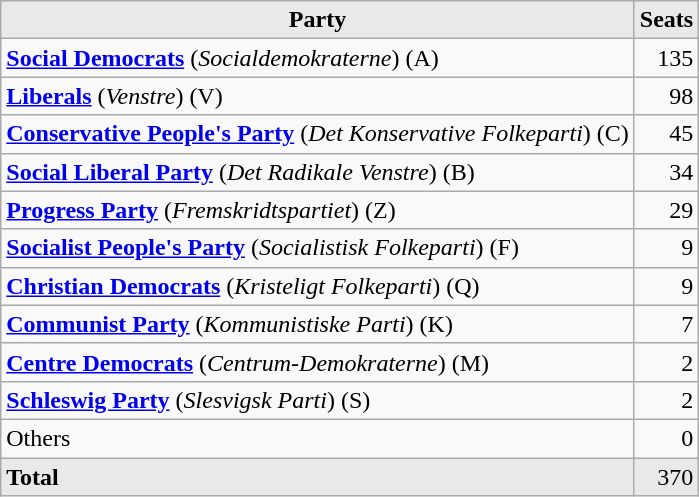<table class="wikitable">
<tr>
<th style="background-color:#E9E9E9">Party</th>
<th style="background-color:#E9E9E9">Seats</th>
</tr>
<tr>
<td><strong><a href='#'>Social Democrats</a></strong> (<em>Socialdemokraterne</em>) (A)</td>
<td align="right">135</td>
</tr>
<tr>
<td><strong><a href='#'>Liberals</a></strong> (<em>Venstre</em>) (V)</td>
<td align="right">98</td>
</tr>
<tr>
<td><strong><a href='#'>Conservative People's Party</a></strong> (<em>Det Konservative Folkeparti</em>) (C)</td>
<td align="right">45</td>
</tr>
<tr>
<td><strong><a href='#'>Social Liberal Party</a></strong> (<em>Det Radikale Venstre</em>) (B)</td>
<td align="right">34</td>
</tr>
<tr>
<td><strong><a href='#'>Progress Party</a></strong> (<em>Fremskridtspartiet</em>) (Z)</td>
<td align="right">29</td>
</tr>
<tr>
<td><strong><a href='#'>Socialist People's Party</a></strong> (<em>Socialistisk Folkeparti</em>) (F)</td>
<td align="right">9</td>
</tr>
<tr>
<td><strong><a href='#'>Christian Democrats</a></strong> (<em>Kristeligt Folkeparti</em>) (Q)</td>
<td align="right">9</td>
</tr>
<tr>
<td><strong><a href='#'>Communist Party</a></strong> (<em>Kommunistiske Parti</em>) (K)</td>
<td align="right">7</td>
</tr>
<tr>
<td><strong><a href='#'>Centre Democrats</a></strong> (<em>Centrum-Demokraterne</em>) (M)</td>
<td align="right">2</td>
</tr>
<tr>
<td><strong><a href='#'>Schleswig Party</a></strong> (<em>Slesvigsk Parti</em>) (S)</td>
<td align="right">2</td>
</tr>
<tr>
<td>Others</td>
<td align="right">0</td>
</tr>
<tr>
<td style="background-color:#E9E9E9"><strong>Total</strong></td>
<td align="right" style="background-color:#E9E9E9">370</td>
</tr>
</table>
